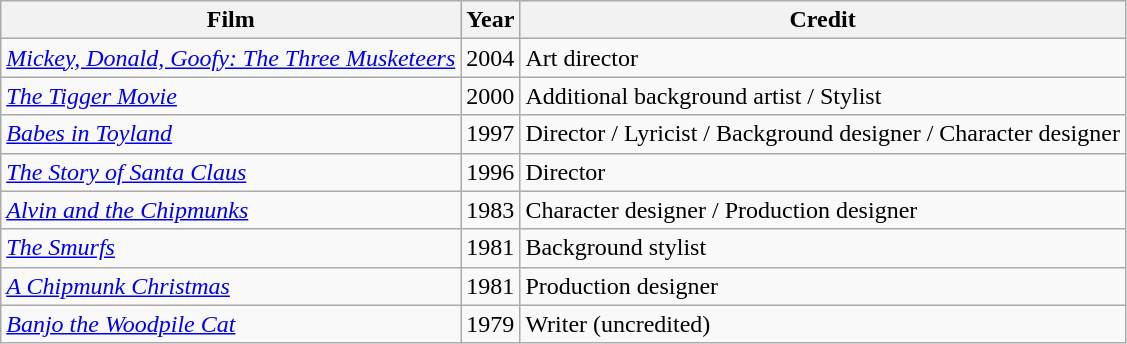<table class="wikitable" border="1">
<tr>
<th>Film</th>
<th>Year</th>
<th>Credit</th>
</tr>
<tr>
<td><em><a href='#'>Mickey, Donald, Goofy: The Three Musketeers</a></em></td>
<td>2004</td>
<td>Art director</td>
</tr>
<tr>
<td><em><a href='#'>The Tigger Movie</a></em></td>
<td>2000</td>
<td>Additional background artist / Stylist</td>
</tr>
<tr>
<td><em><a href='#'>Babes in Toyland</a></em></td>
<td>1997</td>
<td>Director / Lyricist / Background designer / Character designer</td>
</tr>
<tr>
<td><em><a href='#'>The Story of Santa Claus</a></em></td>
<td>1996</td>
<td>Director</td>
</tr>
<tr>
<td><em><a href='#'>Alvin and the Chipmunks</a></em></td>
<td>1983</td>
<td>Character designer / Production designer</td>
</tr>
<tr>
<td><em><a href='#'>The Smurfs</a></em></td>
<td>1981</td>
<td>Background stylist</td>
</tr>
<tr>
<td><em><a href='#'>A Chipmunk Christmas</a></em></td>
<td>1981</td>
<td>Production designer</td>
</tr>
<tr>
<td><em><a href='#'>Banjo the Woodpile Cat</a></em></td>
<td>1979</td>
<td>Writer (uncredited)</td>
</tr>
</table>
